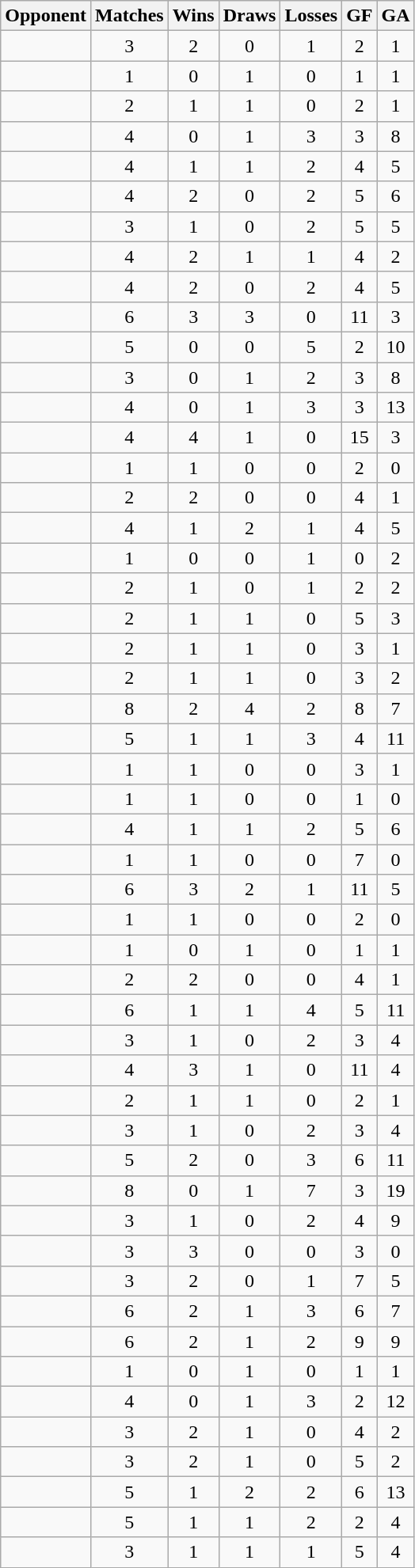<table class="wikitable sortable" style="text-align:center">
<tr>
<th>Opponent</th>
<th>Matches</th>
<th>Wins</th>
<th>Draws</th>
<th>Losses</th>
<th>GF</th>
<th>GA</th>
</tr>
<tr>
<td style="text-align:left;"></td>
<td>3</td>
<td>2</td>
<td>0</td>
<td>1</td>
<td>2</td>
<td>1</td>
</tr>
<tr>
<td style="text-align:left;"></td>
<td>1</td>
<td>0</td>
<td>1</td>
<td>0</td>
<td>1</td>
<td>1</td>
</tr>
<tr>
<td style="text-align:left;"></td>
<td>2</td>
<td>1</td>
<td>1</td>
<td>0</td>
<td>2</td>
<td>1</td>
</tr>
<tr>
<td style="text-align:left;"></td>
<td>4</td>
<td>0</td>
<td>1</td>
<td>3</td>
<td>3</td>
<td>8</td>
</tr>
<tr>
<td style="text-align:left;"></td>
<td>4</td>
<td>1</td>
<td>1</td>
<td>2</td>
<td>4</td>
<td>5</td>
</tr>
<tr>
<td style="text-align:left;"></td>
<td>4</td>
<td>2</td>
<td>0</td>
<td>2</td>
<td>5</td>
<td>6</td>
</tr>
<tr>
<td style="text-align:left;"></td>
<td>3</td>
<td>1</td>
<td>0</td>
<td>2</td>
<td>5</td>
<td>5</td>
</tr>
<tr>
<td style="text-align:left;"></td>
<td>4</td>
<td>2</td>
<td>1</td>
<td>1</td>
<td>4</td>
<td>2</td>
</tr>
<tr>
<td style="text-align:left;"></td>
<td>4</td>
<td>2</td>
<td>0</td>
<td>2</td>
<td>4</td>
<td>5</td>
</tr>
<tr>
<td style="text-align:left;"></td>
<td>6</td>
<td>3</td>
<td>3</td>
<td>0</td>
<td>11</td>
<td>3</td>
</tr>
<tr>
<td style="text-align:left;"></td>
<td>5</td>
<td>0</td>
<td>0</td>
<td>5</td>
<td>2</td>
<td>10</td>
</tr>
<tr>
<td style="text-align:left;"></td>
<td>3</td>
<td>0</td>
<td>1</td>
<td>2</td>
<td>3</td>
<td>8</td>
</tr>
<tr>
<td style="text-align:left;"></td>
<td>4</td>
<td>0</td>
<td>1</td>
<td>3</td>
<td>3</td>
<td>13</td>
</tr>
<tr>
<td style="text-align:left;"></td>
<td>4</td>
<td>4</td>
<td>1</td>
<td>0</td>
<td>15</td>
<td>3</td>
</tr>
<tr>
<td style="text-align:left;"></td>
<td>1</td>
<td>1</td>
<td>0</td>
<td>0</td>
<td>2</td>
<td>0</td>
</tr>
<tr>
<td style="text-align:left;"></td>
<td>2</td>
<td>2</td>
<td>0</td>
<td>0</td>
<td>4</td>
<td>1</td>
</tr>
<tr>
<td style="text-align:left;"></td>
<td>4</td>
<td>1</td>
<td>2</td>
<td>1</td>
<td>4</td>
<td>5</td>
</tr>
<tr>
<td style="text-align:left;"></td>
<td>1</td>
<td>0</td>
<td>0</td>
<td>1</td>
<td>0</td>
<td>2</td>
</tr>
<tr>
<td style="text-align:left;"></td>
<td>2</td>
<td>1</td>
<td>0</td>
<td>1</td>
<td>2</td>
<td>2</td>
</tr>
<tr>
<td style="text-align:left;"></td>
<td>2</td>
<td>1</td>
<td>1</td>
<td>0</td>
<td>5</td>
<td>3</td>
</tr>
<tr>
<td style="text-align:left;"></td>
<td>2</td>
<td>1</td>
<td>1</td>
<td>0</td>
<td>3</td>
<td>1</td>
</tr>
<tr>
<td style="text-align:left;"></td>
<td>2</td>
<td>1</td>
<td>1</td>
<td>0</td>
<td>3</td>
<td>2</td>
</tr>
<tr>
<td style="text-align:left;"></td>
<td>8</td>
<td>2</td>
<td>4</td>
<td>2</td>
<td>8</td>
<td>7</td>
</tr>
<tr>
<td style="text-align:left;"></td>
<td>5</td>
<td>1</td>
<td>1</td>
<td>3</td>
<td>4</td>
<td>11</td>
</tr>
<tr>
<td style="text-align:left;"></td>
<td>1</td>
<td>1</td>
<td>0</td>
<td>0</td>
<td>3</td>
<td>1</td>
</tr>
<tr>
<td style="text-align:left;"></td>
<td>1</td>
<td>1</td>
<td>0</td>
<td>0</td>
<td>1</td>
<td>0</td>
</tr>
<tr>
<td style="text-align:left;"></td>
<td>4</td>
<td>1</td>
<td>1</td>
<td>2</td>
<td>5</td>
<td>6</td>
</tr>
<tr>
<td style="text-align:left;"></td>
<td>1</td>
<td>1</td>
<td>0</td>
<td>0</td>
<td>7</td>
<td>0</td>
</tr>
<tr>
<td style="text-align:left;"></td>
<td>6</td>
<td>3</td>
<td>2</td>
<td>1</td>
<td>11</td>
<td>5</td>
</tr>
<tr>
<td style="text-align:left;"></td>
<td>1</td>
<td>1</td>
<td>0</td>
<td>0</td>
<td>2</td>
<td>0</td>
</tr>
<tr>
<td style="text-align:left;"></td>
<td>1</td>
<td>0</td>
<td>1</td>
<td>0</td>
<td>1</td>
<td>1</td>
</tr>
<tr>
<td style="text-align:left;"></td>
<td>2</td>
<td>2</td>
<td>0</td>
<td>0</td>
<td>4</td>
<td>1</td>
</tr>
<tr>
<td style="text-align:left;"></td>
<td>6</td>
<td>1</td>
<td>1</td>
<td>4</td>
<td>5</td>
<td>11</td>
</tr>
<tr>
<td style="text-align:left;"></td>
<td>3</td>
<td>1</td>
<td>0</td>
<td>2</td>
<td>3</td>
<td>4</td>
</tr>
<tr>
<td style="text-align:left;"></td>
<td>4</td>
<td>3</td>
<td>1</td>
<td>0</td>
<td>11</td>
<td>4</td>
</tr>
<tr>
<td style="text-align:left;"></td>
<td>2</td>
<td>1</td>
<td>1</td>
<td>0</td>
<td>2</td>
<td>1</td>
</tr>
<tr>
<td style="text-align:left;"></td>
<td>3</td>
<td>1</td>
<td>0</td>
<td>2</td>
<td>3</td>
<td>4</td>
</tr>
<tr>
<td style="text-align:left;"></td>
<td>5</td>
<td>2</td>
<td>0</td>
<td>3</td>
<td>6</td>
<td>11</td>
</tr>
<tr>
<td style="text-align:left;"></td>
<td>8</td>
<td>0</td>
<td>1</td>
<td>7</td>
<td>3</td>
<td>19</td>
</tr>
<tr>
<td style="text-align:left;"></td>
<td>3</td>
<td>1</td>
<td>0</td>
<td>2</td>
<td>4</td>
<td>9</td>
</tr>
<tr>
<td style="text-align:left;"></td>
<td>3</td>
<td>3</td>
<td>0</td>
<td>0</td>
<td>3</td>
<td>0</td>
</tr>
<tr>
<td style="text-align:left;"></td>
<td>3</td>
<td>2</td>
<td>0</td>
<td>1</td>
<td>7</td>
<td>5</td>
</tr>
<tr>
<td style="text-align:left;"></td>
<td>6</td>
<td>2</td>
<td>1</td>
<td>3</td>
<td>6</td>
<td>7</td>
</tr>
<tr>
<td style="text-align:left;"></td>
<td>6</td>
<td>2</td>
<td>1</td>
<td>2</td>
<td>9</td>
<td>9</td>
</tr>
<tr>
<td style="text-align:left;"></td>
<td>1</td>
<td>0</td>
<td>1</td>
<td>0</td>
<td>1</td>
<td>1</td>
</tr>
<tr>
<td style="text-align:left;"></td>
<td>4</td>
<td>0</td>
<td>1</td>
<td>3</td>
<td>2</td>
<td>12</td>
</tr>
<tr>
<td style="text-align:left;"></td>
<td>3</td>
<td>2</td>
<td>1</td>
<td>0</td>
<td>4</td>
<td>2</td>
</tr>
<tr>
<td style="text-align:left;"></td>
<td>3</td>
<td>2</td>
<td>1</td>
<td>0</td>
<td>5</td>
<td>2</td>
</tr>
<tr>
<td style="text-align:left;"></td>
<td>5</td>
<td>1</td>
<td>2</td>
<td>2</td>
<td>6</td>
<td>13</td>
</tr>
<tr>
<td style="text-align:left;"></td>
<td>5</td>
<td>1</td>
<td>1</td>
<td>2</td>
<td>2</td>
<td>4</td>
</tr>
<tr>
<td style="text-align:left;"></td>
<td>3</td>
<td>1</td>
<td>1</td>
<td>1</td>
<td>5</td>
<td>4</td>
</tr>
</table>
